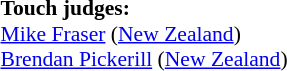<table style=width:100%;font-size:90%>
<tr>
<td><br><br><strong>Touch judges:</strong>
<br><a href='#'>Mike Fraser</a> (<a href='#'>New Zealand</a>)
<br><a href='#'>Brendan Pickerill</a> (<a href='#'>New Zealand</a>)</td>
</tr>
</table>
